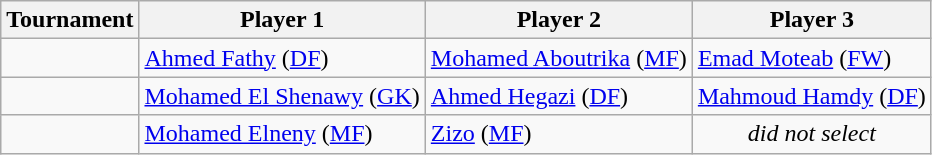<table class="wikitable">
<tr>
<th>Tournament</th>
<th>Player 1</th>
<th>Player 2</th>
<th>Player 3</th>
</tr>
<tr>
<td></td>
<td><a href='#'>Ahmed Fathy</a> (<a href='#'>DF</a>)</td>
<td><a href='#'>Mohamed Aboutrika</a> (<a href='#'>MF</a>)</td>
<td><a href='#'>Emad Moteab</a> (<a href='#'>FW</a>)</td>
</tr>
<tr>
<td></td>
<td><a href='#'>Mohamed El Shenawy</a> (<a href='#'>GK</a>)</td>
<td><a href='#'>Ahmed Hegazi</a> (<a href='#'>DF</a>)</td>
<td><a href='#'>Mahmoud Hamdy</a> (<a href='#'>DF</a>)</td>
</tr>
<tr>
<td></td>
<td><a href='#'>Mohamed Elneny</a> (<a href='#'>MF</a>)</td>
<td><a href='#'>Zizo</a> (<a href='#'>MF</a>)</td>
<td align="center"><em>did not select</em></td>
</tr>
</table>
